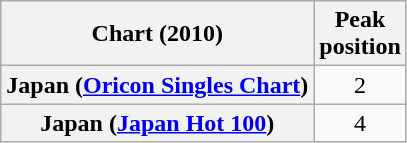<table class="wikitable sortable plainrowheaders" style="text-align:center">
<tr>
<th scope="col">Chart (2010)</th>
<th scope="col">Peak<br> position</th>
</tr>
<tr>
<th scope="row">Japan (<a href='#'>Oricon Singles Chart</a>)</th>
<td>2</td>
</tr>
<tr>
<th scope="row">Japan (<a href='#'>Japan Hot 100</a>)</th>
<td>4</td>
</tr>
</table>
